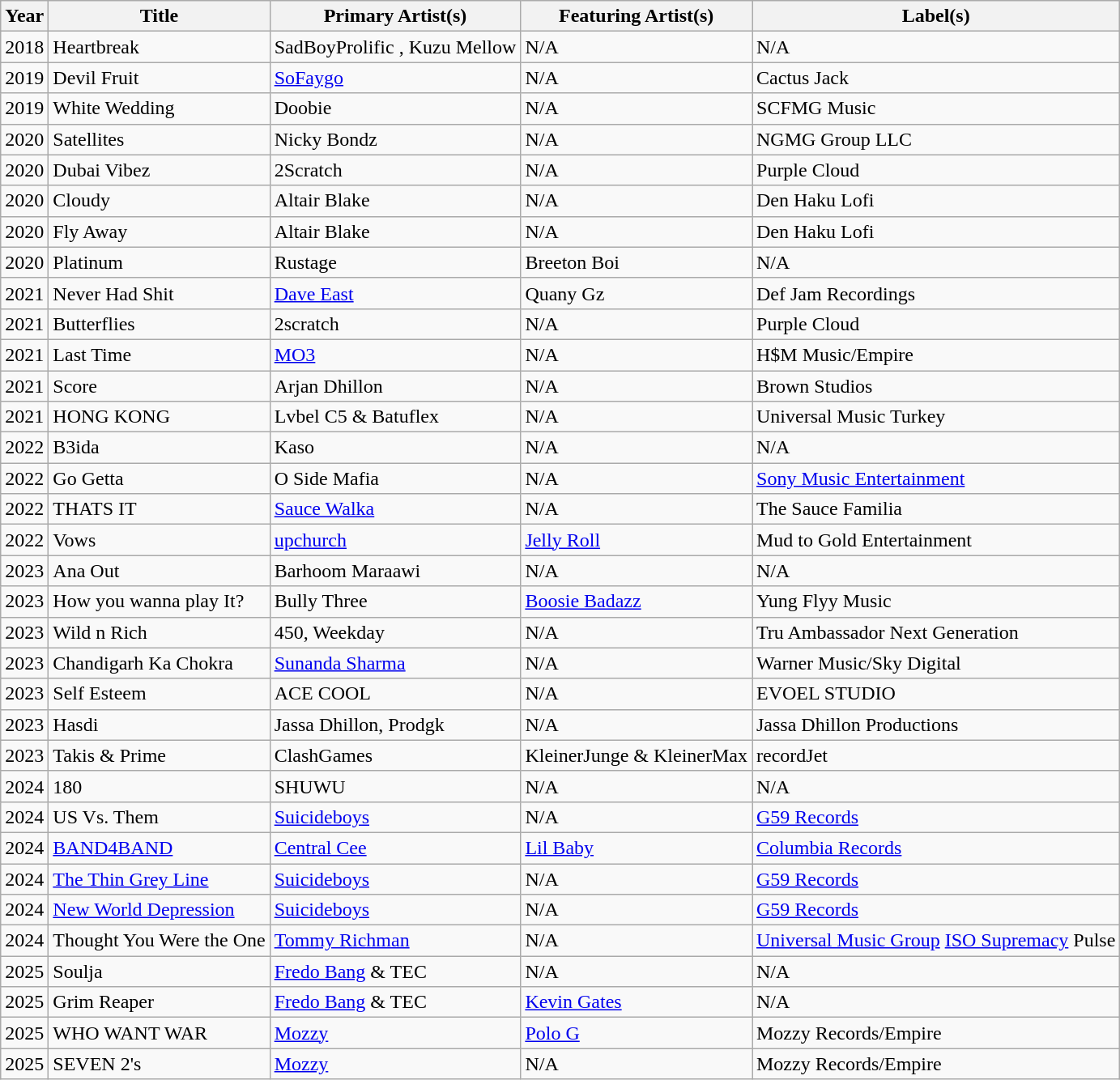<table class="wikitable">
<tr>
<th>Year</th>
<th>Title</th>
<th>Primary Artist(s)</th>
<th>Featuring Artist(s)</th>
<th>Label(s)</th>
</tr>
<tr>
<td>2018</td>
<td>Heartbreak</td>
<td>SadBoyProlific , Kuzu Mellow</td>
<td>N/A</td>
<td>N/A</td>
</tr>
<tr>
<td>2019</td>
<td>Devil Fruit</td>
<td><a href='#'>SoFaygo</a></td>
<td>N/A</td>
<td>Cactus Jack</td>
</tr>
<tr>
<td>2019</td>
<td>White Wedding</td>
<td>Doobie</td>
<td>N/A</td>
<td>SCFMG Music</td>
</tr>
<tr>
<td>2020</td>
<td>Satellites</td>
<td>Nicky Bondz</td>
<td>N/A</td>
<td>NGMG Group LLC</td>
</tr>
<tr>
<td>2020</td>
<td>Dubai Vibez</td>
<td>2Scratch</td>
<td>N/A</td>
<td>Purple Cloud</td>
</tr>
<tr>
<td>2020</td>
<td>Cloudy</td>
<td>Altair Blake</td>
<td>N/A</td>
<td>Den Haku Lofi</td>
</tr>
<tr>
<td>2020</td>
<td>Fly Away</td>
<td>Altair Blake</td>
<td>N/A</td>
<td>Den Haku Lofi</td>
</tr>
<tr>
<td>2020</td>
<td>Platinum </td>
<td>Rustage</td>
<td>Breeton Boi</td>
<td>N/A</td>
</tr>
<tr>
<td>2021</td>
<td>Never Had Shit </td>
<td><a href='#'>Dave East</a></td>
<td>Quany Gz</td>
<td>Def Jam Recordings</td>
</tr>
<tr>
<td>2021</td>
<td>Butterflies</td>
<td>2scratch</td>
<td>N/A</td>
<td>Purple Cloud</td>
</tr>
<tr>
<td>2021</td>
<td>Last Time</td>
<td><a href='#'>MO3</a></td>
<td>N/A</td>
<td>H$M Music/Empire</td>
</tr>
<tr>
<td>2021</td>
<td>Score </td>
<td>Arjan Dhillon</td>
<td>N/A</td>
<td>Brown Studios</td>
</tr>
<tr>
<td>2021</td>
<td>HONG KONG</td>
<td>Lvbel C5 & Batuflex</td>
<td>N/A</td>
<td>Universal Music Turkey</td>
</tr>
<tr>
<td>2022</td>
<td>B3ida</td>
<td>Kaso</td>
<td>N/A</td>
<td>N/A</td>
</tr>
<tr>
<td>2022</td>
<td>Go Getta</td>
<td>O Side Mafia</td>
<td>N/A</td>
<td><a href='#'>Sony Music Entertainment</a></td>
</tr>
<tr>
<td>2022</td>
<td>THATS IT</td>
<td><a href='#'>Sauce Walka</a></td>
<td>N/A</td>
<td>The Sauce Familia</td>
</tr>
<tr>
<td>2022</td>
<td>Vows</td>
<td><a href='#'>upchurch</a></td>
<td><a href='#'>Jelly Roll</a></td>
<td>Mud to Gold Entertainment</td>
</tr>
<tr>
<td>2023</td>
<td>Ana Out</td>
<td>Barhoom Maraawi</td>
<td>N/A</td>
<td>N/A</td>
</tr>
<tr>
<td>2023</td>
<td>How you wanna play It?</td>
<td>Bully Three</td>
<td><a href='#'>Boosie Badazz</a></td>
<td>Yung Flyy Music</td>
</tr>
<tr>
<td>2023</td>
<td>Wild n Rich </td>
<td>450, Weekday</td>
<td>N/A</td>
<td>Tru Ambassador Next Generation</td>
</tr>
<tr>
<td>2023</td>
<td>Chandigarh Ka Chokra</td>
<td><a href='#'>Sunanda Sharma</a></td>
<td>N/A</td>
<td>Warner Music/Sky Digital</td>
</tr>
<tr>
<td>2023</td>
<td>Self Esteem</td>
<td>ACE COOL</td>
<td>N/A</td>
<td>EVOEL STUDIO</td>
</tr>
<tr>
<td>2023</td>
<td>Hasdi</td>
<td>Jassa Dhillon, Prodgk</td>
<td>N/A</td>
<td>Jassa Dhillon Productions</td>
</tr>
<tr>
<td>2023</td>
<td>Takis & Prime</td>
<td>ClashGames</td>
<td>KleinerJunge & KleinerMax</td>
<td>recordJet</td>
</tr>
<tr>
<td>2024</td>
<td>180</td>
<td>SHUWU</td>
<td>N/A</td>
<td>N/A</td>
</tr>
<tr>
<td>2024</td>
<td>US Vs. Them</td>
<td><a href='#'>Suicideboys</a></td>
<td>N/A</td>
<td><a href='#'>G59 Records</a></td>
</tr>
<tr>
<td>2024</td>
<td><a href='#'>BAND4BAND</a></td>
<td><a href='#'>Central Cee</a></td>
<td><a href='#'>Lil Baby</a></td>
<td><a href='#'>Columbia Records</a></td>
</tr>
<tr>
<td>2024</td>
<td><a href='#'>The Thin Grey Line</a></td>
<td><a href='#'>Suicideboys</a></td>
<td>N/A</td>
<td><a href='#'>G59 Records</a></td>
</tr>
<tr>
<td>2024</td>
<td><a href='#'>New World Depression</a></td>
<td><a href='#'>Suicideboys</a></td>
<td>N/A</td>
<td><a href='#'>G59 Records</a></td>
</tr>
<tr>
<td>2024</td>
<td>Thought You Were the One</td>
<td><a href='#'>Tommy Richman</a></td>
<td>N/A</td>
<td><a href='#'>Universal Music Group</a> <a href='#'>ISO Supremacy</a> Pulse</td>
</tr>
<tr>
<td>2025</td>
<td>Soulja</td>
<td><a href='#'>Fredo Bang</a> & TEC</td>
<td>N/A</td>
<td>N/A</td>
</tr>
<tr>
<td>2025</td>
<td>Grim Reaper</td>
<td><a href='#'>Fredo Bang</a> & TEC</td>
<td><a href='#'>Kevin Gates</a></td>
<td>N/A</td>
</tr>
<tr>
<td>2025</td>
<td>WHO WANT WAR</td>
<td><a href='#'>Mozzy</a></td>
<td><a href='#'>Polo G</a></td>
<td>Mozzy Records/Empire</td>
</tr>
<tr>
<td>2025</td>
<td>SEVEN 2's</td>
<td><a href='#'>Mozzy</a></td>
<td>N/A</td>
<td>Mozzy Records/Empire</td>
</tr>
</table>
